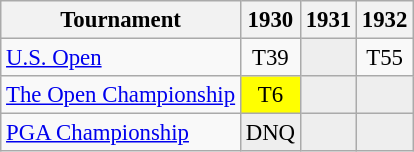<table class="wikitable" style="font-size:95%;text-align:center;">
<tr>
<th>Tournament</th>
<th>1930</th>
<th>1931</th>
<th>1932</th>
</tr>
<tr>
<td align=left><a href='#'>U.S. Open</a></td>
<td>T39</td>
<td style="background:#eeeeee;"></td>
<td>T55</td>
</tr>
<tr>
<td align=left><a href='#'>The Open Championship</a></td>
<td style="background:yellow;">T6</td>
<td style="background:#eeeeee;"></td>
<td style="background:#eeeeee;"></td>
</tr>
<tr>
<td align=left><a href='#'>PGA Championship</a></td>
<td style="background:#eeeeee;">DNQ</td>
<td style="background:#eeeeee;"></td>
<td style="background:#eeeeee;"></td>
</tr>
</table>
